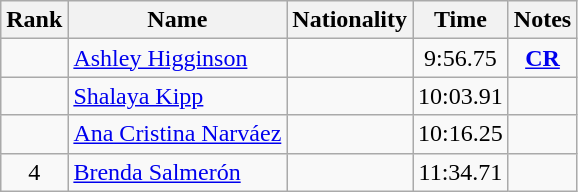<table class="wikitable sortable" style="text-align:center">
<tr>
<th>Rank</th>
<th>Name</th>
<th>Nationality</th>
<th>Time</th>
<th>Notes</th>
</tr>
<tr>
<td align=center></td>
<td align=left><a href='#'>Ashley Higginson</a></td>
<td align=left></td>
<td>9:56.75</td>
<td><strong><a href='#'>CR</a></strong></td>
</tr>
<tr>
<td align=center></td>
<td align=left><a href='#'>Shalaya Kipp</a></td>
<td align=left></td>
<td>10:03.91</td>
<td></td>
</tr>
<tr>
<td align=center></td>
<td align=left><a href='#'>Ana Cristina Narváez</a></td>
<td align=left></td>
<td>10:16.25</td>
<td></td>
</tr>
<tr>
<td align=center>4</td>
<td align=left><a href='#'>Brenda Salmerón</a></td>
<td align=left></td>
<td>11:34.71</td>
<td></td>
</tr>
</table>
